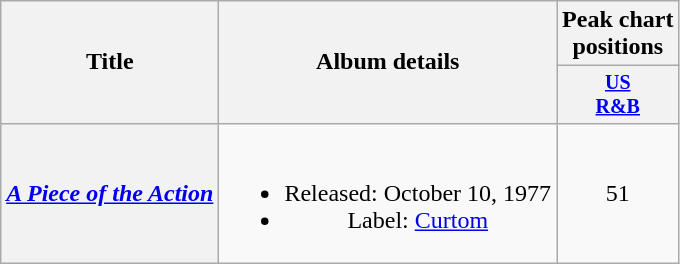<table class="wikitable plainrowheaders" style="text-align:center;">
<tr>
<th rowspan = "2">Title</th>
<th rowspan = "2">Album details</th>
<th colspan="1">Peak chart<br>positions</th>
</tr>
<tr style="font-size:smaller;">
<th><a href='#'>US<br>R&B</a><br></th>
</tr>
<tr>
<th scope = "row"><em><a href='#'>A Piece of the Action</a></em></th>
<td><br><ul><li>Released: October 10, 1977</li><li>Label: <a href='#'>Curtom</a></li></ul></td>
<td>51</td>
</tr>
</table>
